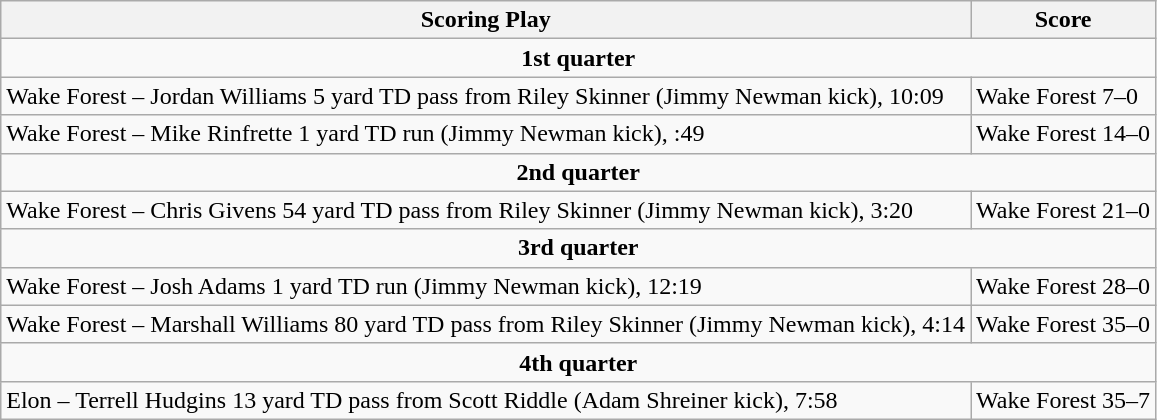<table class="wikitable">
<tr>
<th>Scoring Play</th>
<th>Score</th>
</tr>
<tr>
<td colspan="4" align="center"><strong>1st quarter</strong></td>
</tr>
<tr>
<td>Wake Forest – Jordan Williams 5 yard TD pass from Riley Skinner (Jimmy Newman kick), 10:09</td>
<td>Wake Forest 7–0</td>
</tr>
<tr>
<td>Wake Forest – Mike Rinfrette 1 yard TD run (Jimmy Newman kick), :49</td>
<td>Wake Forest 14–0</td>
</tr>
<tr>
<td colspan="4" align="center"><strong>2nd quarter</strong></td>
</tr>
<tr>
<td>Wake Forest – Chris Givens 54 yard TD pass from Riley Skinner (Jimmy Newman kick), 3:20</td>
<td>Wake Forest 21–0</td>
</tr>
<tr>
<td colspan="6" align="center"><strong>3rd quarter</strong></td>
</tr>
<tr>
<td>Wake Forest – Josh Adams 1 yard TD run (Jimmy Newman kick), 12:19</td>
<td>Wake Forest 28–0</td>
</tr>
<tr>
<td>Wake Forest – Marshall Williams 80 yard TD pass from Riley Skinner (Jimmy Newman kick), 4:14</td>
<td>Wake Forest 35–0</td>
</tr>
<tr>
<td colspan="6" align="center"><strong>4th quarter</strong></td>
</tr>
<tr>
<td>Elon – Terrell Hudgins 13 yard TD pass from Scott Riddle (Adam Shreiner kick), 7:58</td>
<td>Wake Forest 35–7</td>
</tr>
</table>
